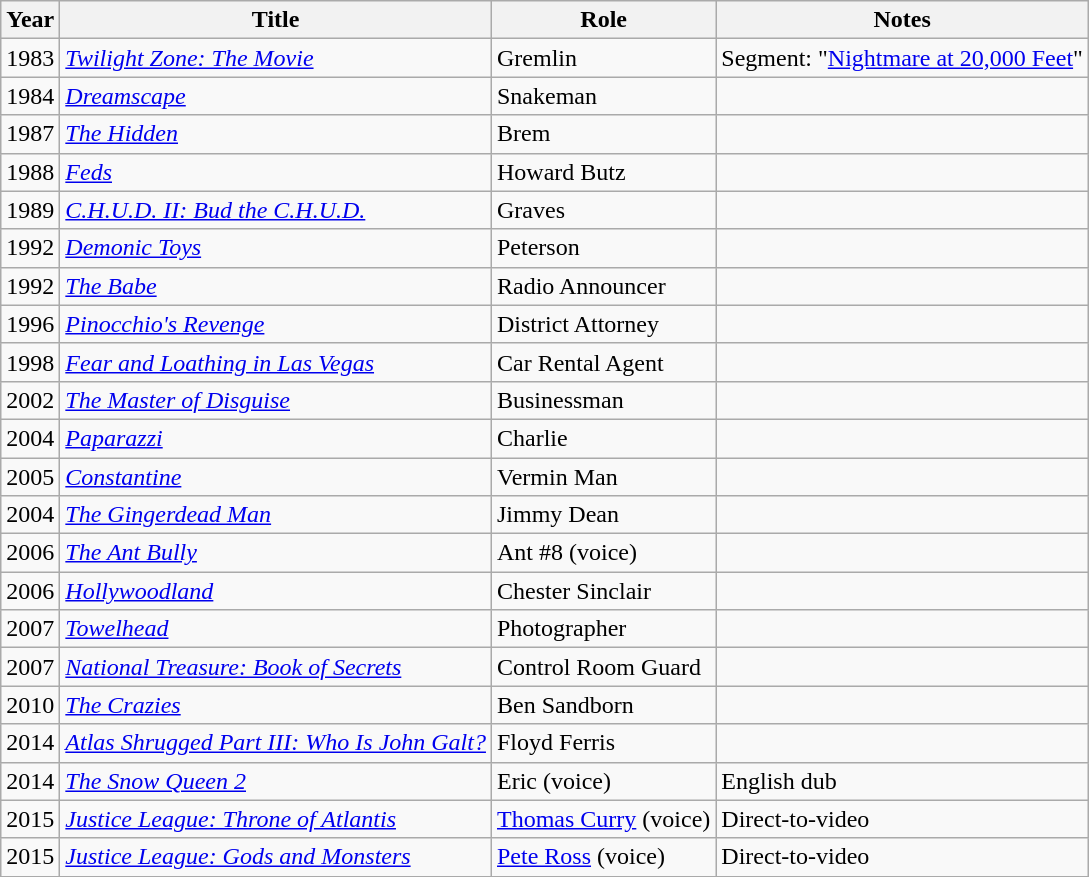<table class="wikitable sortable">
<tr>
<th>Year</th>
<th>Title</th>
<th>Role</th>
<th>Notes</th>
</tr>
<tr>
<td>1983</td>
<td><em><a href='#'>Twilight Zone: The Movie</a></em></td>
<td>Gremlin</td>
<td>Segment: "<a href='#'>Nightmare at 20,000 Feet</a>"</td>
</tr>
<tr>
<td>1984</td>
<td><em><a href='#'>Dreamscape</a></em></td>
<td>Snakeman</td>
<td></td>
</tr>
<tr>
<td>1987</td>
<td><em><a href='#'>The Hidden</a></em></td>
<td>Brem</td>
<td></td>
</tr>
<tr>
<td>1988</td>
<td><em><a href='#'>Feds</a></em></td>
<td>Howard Butz</td>
<td></td>
</tr>
<tr>
<td>1989</td>
<td><em><a href='#'>C.H.U.D. II: Bud the C.H.U.D.</a></em></td>
<td>Graves</td>
<td></td>
</tr>
<tr>
<td>1992</td>
<td><em><a href='#'>Demonic Toys</a></em></td>
<td>Peterson</td>
<td></td>
</tr>
<tr>
<td>1992</td>
<td><em><a href='#'>The Babe</a></em></td>
<td>Radio Announcer</td>
<td></td>
</tr>
<tr>
<td>1996</td>
<td><em><a href='#'>Pinocchio's Revenge</a></em></td>
<td>District Attorney</td>
<td></td>
</tr>
<tr>
<td>1998</td>
<td><em><a href='#'>Fear and Loathing in Las Vegas</a></em></td>
<td>Car Rental Agent</td>
<td></td>
</tr>
<tr>
<td>2002</td>
<td><em><a href='#'>The Master of Disguise</a></em></td>
<td>Businessman</td>
<td></td>
</tr>
<tr>
<td>2004</td>
<td><em><a href='#'>Paparazzi</a></em></td>
<td>Charlie</td>
<td></td>
</tr>
<tr>
<td>2005</td>
<td><em><a href='#'>Constantine</a></em></td>
<td>Vermin Man</td>
<td></td>
</tr>
<tr>
<td>2004</td>
<td><em><a href='#'>The Gingerdead Man</a></em></td>
<td>Jimmy Dean</td>
<td></td>
</tr>
<tr>
<td>2006</td>
<td><em><a href='#'>The Ant Bully</a></em></td>
<td>Ant #8 (voice)</td>
<td></td>
</tr>
<tr>
<td>2006</td>
<td><em><a href='#'>Hollywoodland</a></em></td>
<td>Chester Sinclair</td>
<td></td>
</tr>
<tr>
<td>2007</td>
<td><em><a href='#'>Towelhead</a></em></td>
<td>Photographer</td>
<td></td>
</tr>
<tr>
<td>2007</td>
<td><em><a href='#'>National Treasure: Book of Secrets</a></em></td>
<td>Control Room Guard</td>
<td></td>
</tr>
<tr>
<td>2010</td>
<td><em><a href='#'>The Crazies</a></em></td>
<td>Ben Sandborn</td>
<td></td>
</tr>
<tr>
<td>2014</td>
<td><em><a href='#'>Atlas Shrugged Part III: Who Is John Galt?</a></em></td>
<td>Floyd Ferris</td>
<td></td>
</tr>
<tr>
<td>2014</td>
<td><em><a href='#'>The Snow Queen 2</a></em></td>
<td>Eric (voice)</td>
<td>English dub</td>
</tr>
<tr>
<td>2015</td>
<td><em><a href='#'>Justice League: Throne of Atlantis</a></em></td>
<td><a href='#'>Thomas Curry</a> (voice)</td>
<td>Direct-to-video</td>
</tr>
<tr>
<td>2015</td>
<td><em><a href='#'>Justice League: Gods and Monsters</a></em></td>
<td><a href='#'>Pete Ross</a> (voice)</td>
<td>Direct-to-video</td>
</tr>
</table>
